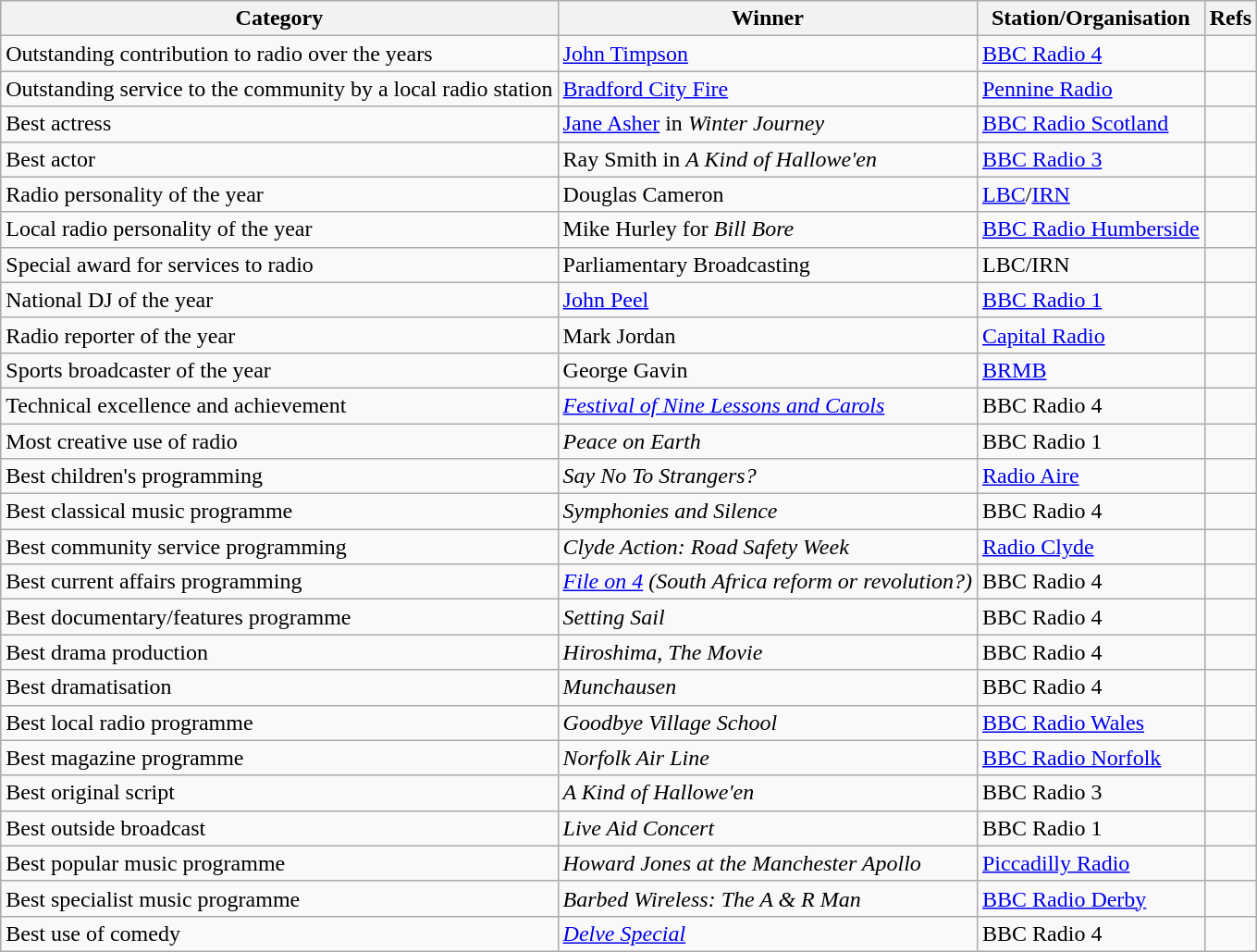<table class="wikitable sortable">
<tr>
<th class=unsortable>Category</th>
<th class=unsortable>Winner</th>
<th>Station/Organisation</th>
<th class=unsortable>Refs</th>
</tr>
<tr>
<td>Outstanding contribution to radio over the years</td>
<td><a href='#'>John Timpson</a></td>
<td><a href='#'>BBC Radio 4</a></td>
<td></td>
</tr>
<tr>
<td>Outstanding service to the community by a local radio station</td>
<td><a href='#'>Bradford City Fire</a></td>
<td><a href='#'>Pennine Radio</a></td>
<td></td>
</tr>
<tr>
<td>Best actress</td>
<td><a href='#'>Jane Asher</a> in <em>Winter Journey</em></td>
<td><a href='#'>BBC Radio Scotland</a></td>
<td></td>
</tr>
<tr>
<td>Best actor</td>
<td>Ray Smith in <em>A Kind of Hallowe'en</em></td>
<td><a href='#'>BBC Radio 3</a></td>
<td></td>
</tr>
<tr>
<td>Radio personality of the year</td>
<td>Douglas Cameron</td>
<td><a href='#'>LBC</a>/<a href='#'>IRN</a></td>
<td></td>
</tr>
<tr>
<td>Local radio personality of the year</td>
<td>Mike Hurley for <em>Bill Bore</em></td>
<td><a href='#'>BBC Radio Humberside</a></td>
<td></td>
</tr>
<tr>
<td>Special award for services to radio</td>
<td>Parliamentary Broadcasting</td>
<td>LBC/IRN</td>
<td></td>
</tr>
<tr>
<td>National DJ of the year</td>
<td><a href='#'>John Peel</a></td>
<td><a href='#'>BBC Radio 1</a></td>
<td></td>
</tr>
<tr>
<td>Radio reporter of the year</td>
<td>Mark Jordan</td>
<td><a href='#'>Capital Radio</a></td>
<td></td>
</tr>
<tr>
<td>Sports broadcaster of the year</td>
<td>George Gavin</td>
<td><a href='#'>BRMB</a></td>
<td></td>
</tr>
<tr>
<td>Technical excellence and achievement</td>
<td><em><a href='#'>Festival of Nine Lessons and Carols</a></em></td>
<td>BBC Radio 4</td>
<td></td>
</tr>
<tr>
<td>Most creative use of radio</td>
<td><em>Peace on Earth</em></td>
<td>BBC Radio 1</td>
<td></td>
</tr>
<tr>
<td>Best children's programming</td>
<td><em>Say No To Strangers?</em></td>
<td><a href='#'>Radio Aire</a></td>
<td></td>
</tr>
<tr>
<td>Best classical music programme</td>
<td><em>Symphonies and Silence</em></td>
<td>BBC Radio 4</td>
<td></td>
</tr>
<tr>
<td>Best community service programming</td>
<td><em>Clyde Action: Road Safety Week</em></td>
<td><a href='#'>Radio Clyde</a></td>
<td></td>
</tr>
<tr>
<td>Best current affairs programming</td>
<td><em><a href='#'>File on 4</a> (South Africa reform or revolution?)</em></td>
<td>BBC Radio 4</td>
<td></td>
</tr>
<tr>
<td>Best documentary/features programme</td>
<td><em>Setting Sail</em></td>
<td>BBC Radio 4</td>
<td></td>
</tr>
<tr>
<td>Best drama production</td>
<td><em>Hiroshima, The Movie</em></td>
<td>BBC Radio 4</td>
<td></td>
</tr>
<tr>
<td>Best dramatisation</td>
<td><em>Munchausen</em></td>
<td>BBC Radio 4</td>
<td></td>
</tr>
<tr>
<td>Best local radio programme</td>
<td><em>Goodbye Village School</em></td>
<td><a href='#'>BBC Radio Wales</a></td>
<td></td>
</tr>
<tr>
<td>Best magazine programme</td>
<td><em>Norfolk Air Line</em></td>
<td><a href='#'>BBC Radio Norfolk</a></td>
<td></td>
</tr>
<tr>
<td>Best original script</td>
<td><em>A Kind of Hallowe'en</em></td>
<td>BBC Radio 3</td>
<td></td>
</tr>
<tr>
<td>Best outside broadcast</td>
<td><em>Live Aid Concert</em></td>
<td>BBC Radio 1</td>
<td></td>
</tr>
<tr>
<td>Best popular music programme</td>
<td><em>Howard Jones at the Manchester Apollo</em></td>
<td><a href='#'>Piccadilly Radio</a></td>
<td></td>
</tr>
<tr>
<td>Best specialist music programme</td>
<td><em>Barbed Wireless: The A & R Man</em></td>
<td><a href='#'>BBC Radio Derby</a></td>
<td></td>
</tr>
<tr>
<td>Best use of comedy</td>
<td><em><a href='#'>Delve Special</a></em></td>
<td>BBC Radio 4</td>
<td></td>
</tr>
</table>
